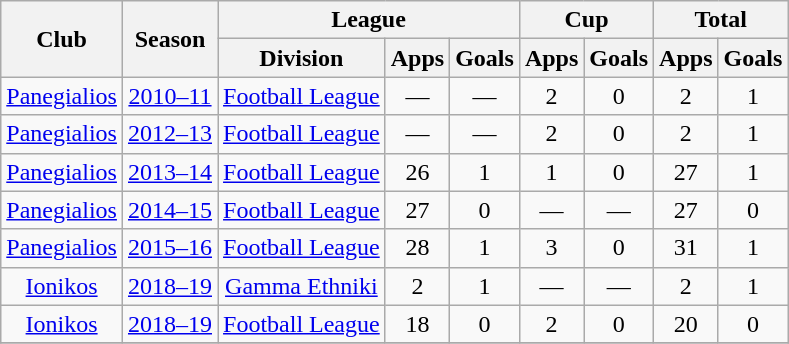<table class="wikitable" style="text-align:center">
<tr>
<th rowspan=2>Club</th>
<th rowspan=2>Season</th>
<th colspan=3>League</th>
<th colspan=2>Cup</th>
<th colspan=2>Total</th>
</tr>
<tr>
<th>Division</th>
<th>Apps</th>
<th>Goals</th>
<th>Apps</th>
<th>Goals</th>
<th>Apps</th>
<th>Goals</th>
</tr>
<tr>
<td><a href='#'>Panegialios</a></td>
<td><a href='#'>2010–11</a></td>
<td><a href='#'>Football League</a></td>
<td>—</td>
<td>—</td>
<td>2</td>
<td>0</td>
<td>2</td>
<td>1</td>
</tr>
<tr>
<td><a href='#'>Panegialios</a></td>
<td><a href='#'>2012–13</a></td>
<td><a href='#'>Football League</a></td>
<td>—</td>
<td>—</td>
<td>2</td>
<td>0</td>
<td>2</td>
<td>1</td>
</tr>
<tr>
<td><a href='#'>Panegialios</a></td>
<td><a href='#'>2013–14</a></td>
<td><a href='#'>Football League</a></td>
<td>26</td>
<td>1</td>
<td>1</td>
<td>0</td>
<td>27</td>
<td>1</td>
</tr>
<tr>
<td><a href='#'>Panegialios</a></td>
<td><a href='#'>2014–15</a></td>
<td><a href='#'>Football League</a></td>
<td>27</td>
<td>0</td>
<td>—</td>
<td>—</td>
<td>27</td>
<td>0</td>
</tr>
<tr>
<td><a href='#'>Panegialios</a></td>
<td><a href='#'>2015–16</a></td>
<td><a href='#'>Football League</a></td>
<td>28</td>
<td>1</td>
<td>3</td>
<td>0</td>
<td>31</td>
<td>1</td>
</tr>
<tr>
<td><a href='#'>Ionikos</a></td>
<td><a href='#'>2018–19</a></td>
<td><a href='#'>Gamma Ethniki</a></td>
<td>2</td>
<td>1</td>
<td>—</td>
<td>—</td>
<td>2</td>
<td>1</td>
</tr>
<tr>
<td><a href='#'>Ionikos</a></td>
<td><a href='#'>2018–19</a></td>
<td><a href='#'>Football League</a></td>
<td>18</td>
<td>0</td>
<td>2</td>
<td>0</td>
<td>20</td>
<td>0</td>
</tr>
<tr>
</tr>
</table>
